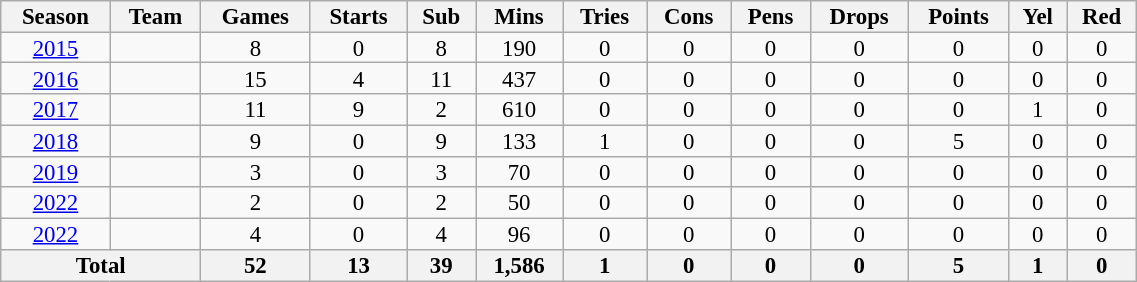<table class="wikitable" style="text-align:center; line-height:90%; font-size:95%; width:60%;">
<tr>
<th>Season</th>
<th>Team</th>
<th>Games</th>
<th>Starts</th>
<th>Sub</th>
<th>Mins</th>
<th>Tries</th>
<th>Cons</th>
<th>Pens</th>
<th>Drops</th>
<th>Points</th>
<th>Yel</th>
<th>Red</th>
</tr>
<tr>
<td><a href='#'>2015</a></td>
<td></td>
<td>8</td>
<td>0</td>
<td>8</td>
<td>190</td>
<td>0</td>
<td>0</td>
<td>0</td>
<td>0</td>
<td>0</td>
<td>0</td>
<td>0</td>
</tr>
<tr>
<td><a href='#'>2016</a></td>
<td></td>
<td>15</td>
<td>4</td>
<td>11</td>
<td>437</td>
<td>0</td>
<td>0</td>
<td>0</td>
<td>0</td>
<td>0</td>
<td>0</td>
<td>0</td>
</tr>
<tr>
<td><a href='#'>2017</a></td>
<td></td>
<td>11</td>
<td>9</td>
<td>2</td>
<td>610</td>
<td>0</td>
<td>0</td>
<td>0</td>
<td>0</td>
<td>0</td>
<td>1</td>
<td>0</td>
</tr>
<tr>
<td><a href='#'>2018</a></td>
<td></td>
<td>9</td>
<td>0</td>
<td>9</td>
<td>133</td>
<td>1</td>
<td>0</td>
<td>0</td>
<td>0</td>
<td>5</td>
<td>0</td>
<td>0</td>
</tr>
<tr>
<td><a href='#'>2019</a></td>
<td></td>
<td>3</td>
<td>0</td>
<td>3</td>
<td>70</td>
<td>0</td>
<td>0</td>
<td>0</td>
<td>0</td>
<td>0</td>
<td>0</td>
<td>0</td>
</tr>
<tr>
<td><a href='#'>2022</a></td>
<td></td>
<td>2</td>
<td>0</td>
<td>2</td>
<td>50</td>
<td>0</td>
<td>0</td>
<td>0</td>
<td>0</td>
<td>0</td>
<td>0</td>
<td>0</td>
</tr>
<tr>
<td><a href='#'>2022</a></td>
<td></td>
<td>4</td>
<td>0</td>
<td>4</td>
<td>96</td>
<td>0</td>
<td>0</td>
<td>0</td>
<td>0</td>
<td>0</td>
<td>0</td>
<td>0</td>
</tr>
<tr>
<th colspan="2">Total</th>
<th>52</th>
<th>13</th>
<th>39</th>
<th>1,586</th>
<th>1</th>
<th>0</th>
<th>0</th>
<th>0</th>
<th>5</th>
<th>1</th>
<th>0</th>
</tr>
</table>
